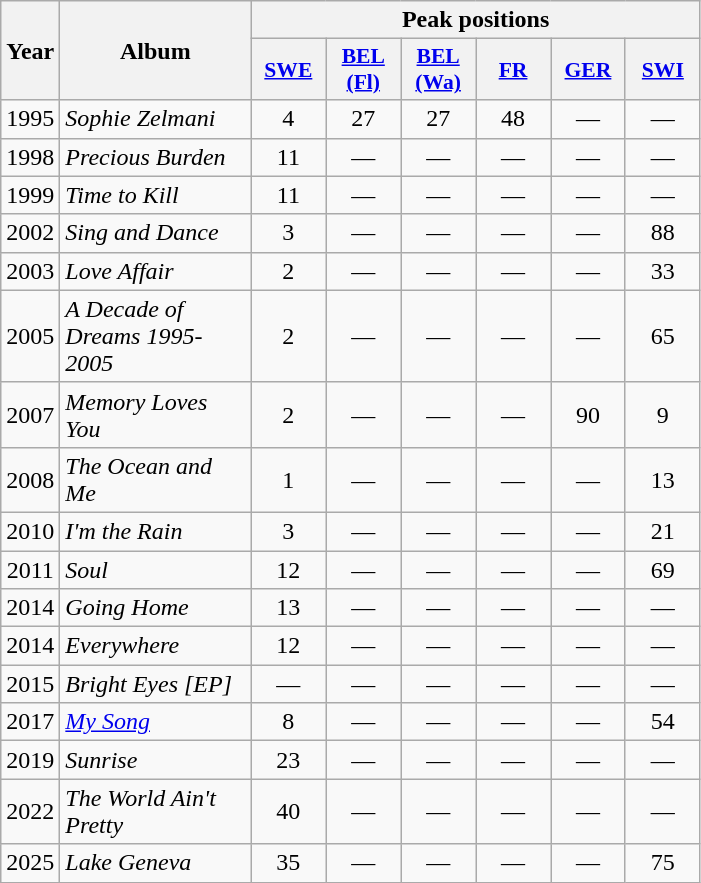<table class="wikitable">
<tr>
<th rowspan="2" width="10">Year</th>
<th rowspan="2" width="120">Album</th>
<th colspan="6" width="20">Peak positions</th>
</tr>
<tr>
<th scope="col" style="width:3em;font-size:90%;"><a href='#'>SWE</a><br></th>
<th scope="col" style="width:3em;font-size:90%;"><a href='#'>BEL <br>(Fl)</a><br></th>
<th scope="col" style="width:3em;font-size:90%;"><a href='#'>BEL <br>(Wa)</a><br></th>
<th scope="col" style="width:3em;font-size:90%;"><a href='#'>FR</a><br></th>
<th scope="col" style="width:3em;font-size:90%;"><a href='#'>GER</a></th>
<th scope="col" style="width:3em;font-size:90%;"><a href='#'>SWI</a><br></th>
</tr>
<tr>
<td style="text-align:center;">1995</td>
<td><em>Sophie Zelmani</em></td>
<td style="text-align:center;">4</td>
<td style="text-align:center;">27</td>
<td style="text-align:center;">27</td>
<td style="text-align:center;">48</td>
<td style="text-align:center;">—</td>
<td style="text-align:center;">—</td>
</tr>
<tr>
<td style="text-align:center;">1998</td>
<td><em>Precious Burden</em></td>
<td style="text-align:center;">11</td>
<td style="text-align:center;">—</td>
<td style="text-align:center;">—</td>
<td style="text-align:center;">—</td>
<td style="text-align:center;">—</td>
<td style="text-align:center;">—</td>
</tr>
<tr>
<td style="text-align:center;">1999</td>
<td><em>Time to Kill</em></td>
<td style="text-align:center;">11</td>
<td style="text-align:center;">—</td>
<td style="text-align:center;">—</td>
<td style="text-align:center;">—</td>
<td style="text-align:center;">—</td>
<td style="text-align:center;">—</td>
</tr>
<tr>
<td style="text-align:center;">2002</td>
<td><em>Sing and Dance</em></td>
<td style="text-align:center;">3</td>
<td style="text-align:center;">—</td>
<td style="text-align:center;">—</td>
<td style="text-align:center;">—</td>
<td style="text-align:center;">—</td>
<td style="text-align:center;">88</td>
</tr>
<tr>
<td style="text-align:center;">2003</td>
<td><em>Love Affair</em></td>
<td style="text-align:center;">2</td>
<td style="text-align:center;">—</td>
<td style="text-align:center;">—</td>
<td style="text-align:center;">—</td>
<td style="text-align:center;">—</td>
<td style="text-align:center;">33</td>
</tr>
<tr>
<td style="text-align:center;">2005</td>
<td><em>A Decade of Dreams 1995-2005</em></td>
<td style="text-align:center;">2</td>
<td style="text-align:center;">—</td>
<td style="text-align:center;">—</td>
<td style="text-align:center;">—</td>
<td style="text-align:center;">—</td>
<td style="text-align:center;">65</td>
</tr>
<tr>
<td style="text-align:center;">2007</td>
<td><em>Memory Loves You</em></td>
<td style="text-align:center;">2</td>
<td style="text-align:center;">—</td>
<td style="text-align:center;">—</td>
<td style="text-align:center;">—</td>
<td style="text-align:center;">90</td>
<td style="text-align:center;">9</td>
</tr>
<tr>
<td style="text-align:center;">2008</td>
<td><em>The Ocean and Me</em></td>
<td style="text-align:center;">1</td>
<td style="text-align:center;">—</td>
<td style="text-align:center;">—</td>
<td style="text-align:center;">—</td>
<td style="text-align:center;">—</td>
<td style="text-align:center;">13</td>
</tr>
<tr>
<td style="text-align:center;">2010</td>
<td><em>I'm the Rain</em></td>
<td style="text-align:center;">3</td>
<td style="text-align:center;">—</td>
<td style="text-align:center;">—</td>
<td style="text-align:center;">—</td>
<td style="text-align:center;">—</td>
<td style="text-align:center;">21</td>
</tr>
<tr>
<td style="text-align:center;">2011</td>
<td><em>Soul</em></td>
<td style="text-align:center;">12</td>
<td style="text-align:center;">—</td>
<td style="text-align:center;">—</td>
<td style="text-align:center;">—</td>
<td style="text-align:center;">—</td>
<td style="text-align:center;">69</td>
</tr>
<tr>
<td style="text-align:center;">2014</td>
<td><em>Going Home</em></td>
<td style="text-align:center;">13</td>
<td style="text-align:center;">—</td>
<td style="text-align:center;">—</td>
<td style="text-align:center;">—</td>
<td style="text-align:center;">—</td>
<td style="text-align:center;">—</td>
</tr>
<tr>
<td style="text-align:center;">2014</td>
<td><em>Everywhere</em></td>
<td style="text-align:center;">12</td>
<td style="text-align:center;">—</td>
<td style="text-align:center;">—</td>
<td style="text-align:center;">—</td>
<td style="text-align:center;">—</td>
<td style="text-align:center;">—</td>
</tr>
<tr>
<td style="text-align:center;">2015</td>
<td><em>Bright Eyes [EP]</em></td>
<td style="text-align:center;">—</td>
<td style="text-align:center;">—</td>
<td style="text-align:center;">—</td>
<td style="text-align:center;">—</td>
<td style="text-align:center;">—</td>
<td style="text-align:center;">—</td>
</tr>
<tr>
<td style="text-align:center;">2017</td>
<td><em><a href='#'>My Song</a></em></td>
<td style="text-align:center;">8<br></td>
<td style="text-align:center;">—</td>
<td style="text-align:center;">—</td>
<td style="text-align:center;">—</td>
<td style="text-align:center;">—</td>
<td style="text-align:center;">54</td>
</tr>
<tr>
<td style="text-align:center;">2019</td>
<td><em>Sunrise</em></td>
<td style="text-align:center;">23<br></td>
<td style="text-align:center;">—</td>
<td style="text-align:center;">—</td>
<td style="text-align:center;">—</td>
<td style="text-align:center;">—</td>
<td style="text-align:center;">—</td>
</tr>
<tr>
<td style="text-align:center;">2022</td>
<td><em>The World Ain't Pretty</em></td>
<td style="text-align:center;">40<br></td>
<td style="text-align:center;">—</td>
<td style="text-align:center;">—</td>
<td style="text-align:center;">—</td>
<td style="text-align:center;">—</td>
<td style="text-align:center;">—</td>
</tr>
<tr>
<td style="text-align:center;">2025</td>
<td><em>Lake Geneva</em></td>
<td style="text-align:center;">35<br></td>
<td style="text-align:center;">—</td>
<td style="text-align:center;">—</td>
<td style="text-align:center;">—</td>
<td style="text-align:center;">—</td>
<td style="text-align:center;">75</td>
</tr>
</table>
